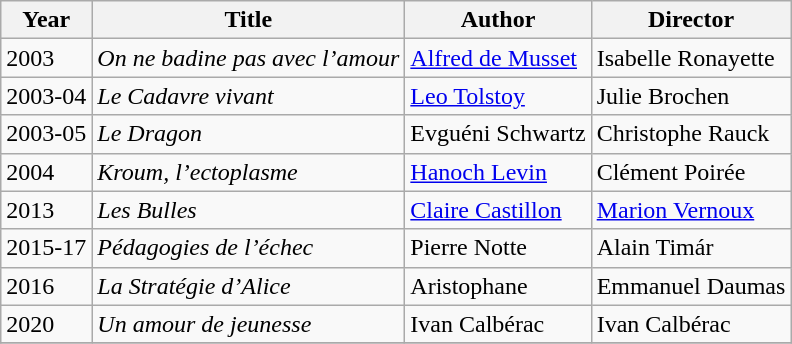<table class="wikitable">
<tr>
<th>Year</th>
<th>Title</th>
<th>Author</th>
<th>Director</th>
</tr>
<tr>
<td>2003</td>
<td><em>On ne badine pas avec l’amour</em></td>
<td><a href='#'>Alfred de Musset</a></td>
<td>Isabelle Ronayette</td>
</tr>
<tr>
<td>2003-04</td>
<td><em>Le Cadavre vivant</em></td>
<td><a href='#'>Leo Tolstoy</a></td>
<td>Julie Brochen</td>
</tr>
<tr>
<td>2003-05</td>
<td><em>Le Dragon</em></td>
<td>Evguéni Schwartz</td>
<td>Christophe Rauck</td>
</tr>
<tr>
<td>2004</td>
<td><em>Kroum, l’ectoplasme</em></td>
<td><a href='#'>Hanoch Levin</a></td>
<td>Clément Poirée</td>
</tr>
<tr>
<td>2013</td>
<td><em>Les Bulles</em></td>
<td><a href='#'>Claire Castillon</a></td>
<td><a href='#'>Marion Vernoux</a></td>
</tr>
<tr>
<td>2015-17</td>
<td><em>Pédagogies de l’échec</em></td>
<td>Pierre Notte</td>
<td>Alain Timár</td>
</tr>
<tr>
<td>2016</td>
<td><em>La Stratégie d’Alice</em></td>
<td>Aristophane</td>
<td>Emmanuel Daumas</td>
</tr>
<tr>
<td>2020</td>
<td><em>Un amour de jeunesse</em></td>
<td>Ivan Calbérac</td>
<td>Ivan Calbérac</td>
</tr>
<tr>
</tr>
</table>
